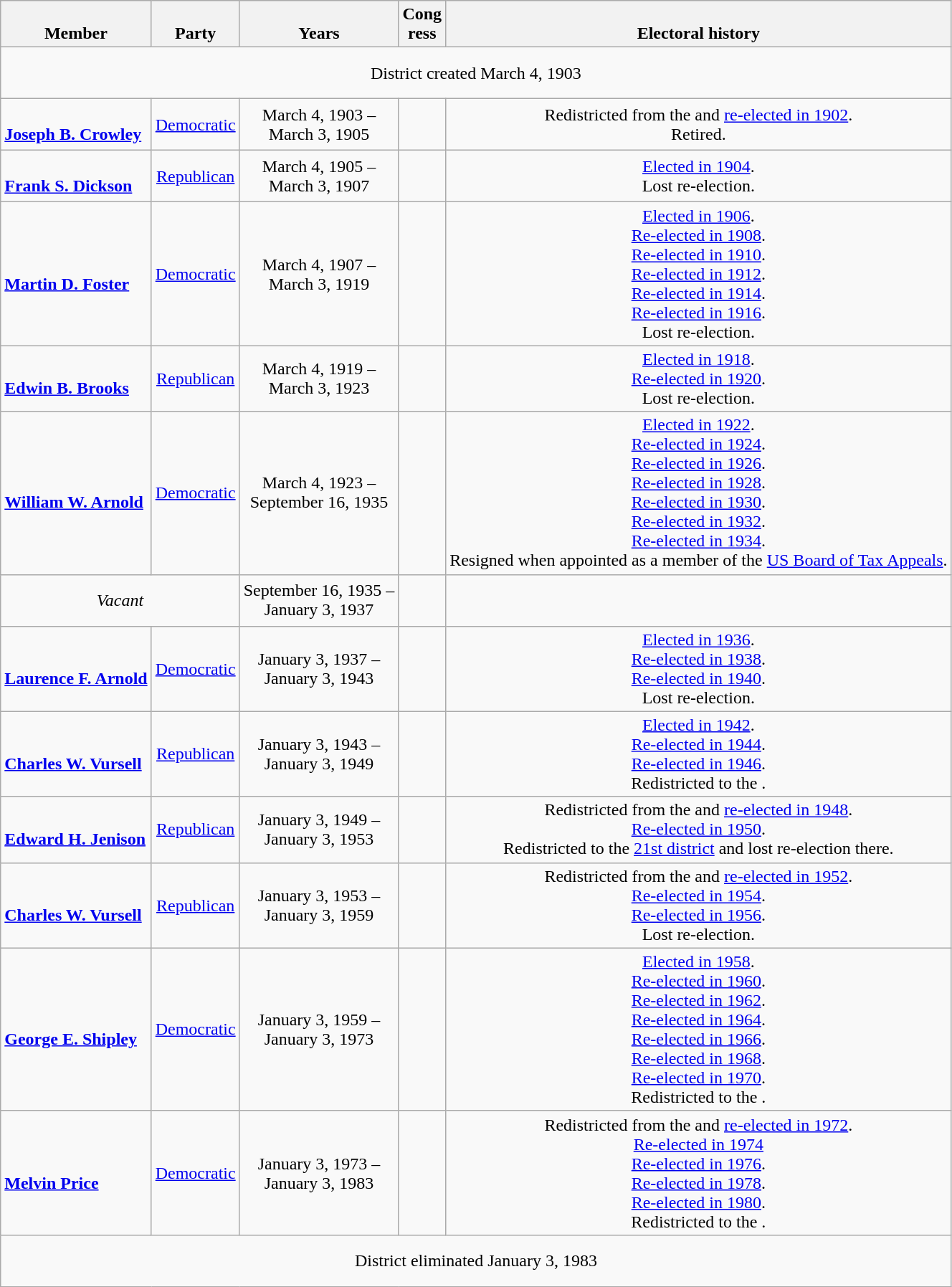<table class=wikitable style="text-align:center">
<tr valign=bottom>
<th>Member</th>
<th>Party</th>
<th>Years</th>
<th>Cong<br>ress</th>
<th>Electoral history</th>
</tr>
<tr style="height:3em">
<td colspan=5>District created March 4, 1903</td>
</tr>
<tr style="height:3em">
<td align=left><br><strong><a href='#'>Joseph B. Crowley</a></strong><br></td>
<td><a href='#'>Democratic</a></td>
<td nowrap>March 4, 1903 –<br> March 3, 1905</td>
<td></td>
<td>Redistricted from the  and <a href='#'>re-elected in 1902</a>.<br>Retired.</td>
</tr>
<tr style="height:3em">
<td align=left><br><strong><a href='#'>Frank S. Dickson</a></strong><br></td>
<td><a href='#'>Republican</a></td>
<td nowrap>March 4, 1905 –<br> March 3, 1907</td>
<td></td>
<td><a href='#'>Elected in 1904</a>.<br>Lost re-election.</td>
</tr>
<tr style="height:3em">
<td align=left><br><strong><a href='#'>Martin D. Foster</a></strong><br></td>
<td><a href='#'>Democratic</a></td>
<td nowrap>March 4, 1907 –<br> March 3, 1919</td>
<td></td>
<td><a href='#'>Elected in 1906</a>.<br><a href='#'>Re-elected in 1908</a>.<br><a href='#'>Re-elected in 1910</a>.<br><a href='#'>Re-elected in 1912</a>.<br><a href='#'>Re-elected in 1914</a>.<br><a href='#'>Re-elected in 1916</a>.<br>Lost re-election.</td>
</tr>
<tr style="height:3em">
<td align=left><br><strong><a href='#'>Edwin B. Brooks</a></strong><br></td>
<td><a href='#'>Republican</a></td>
<td nowrap>March 4, 1919 –<br> March 3, 1923</td>
<td></td>
<td><a href='#'>Elected in 1918</a>.<br><a href='#'>Re-elected in 1920</a>.<br>Lost re-election.</td>
</tr>
<tr style="height:3em">
<td align=left><br><strong><a href='#'>William W. Arnold</a></strong><br></td>
<td><a href='#'>Democratic</a></td>
<td nowrap>March 4, 1923 –<br> September 16, 1935</td>
<td></td>
<td><a href='#'>Elected in 1922</a>.<br><a href='#'>Re-elected in 1924</a>.<br><a href='#'>Re-elected in 1926</a>.<br><a href='#'>Re-elected in 1928</a>.<br><a href='#'>Re-elected in 1930</a>.<br><a href='#'>Re-elected in 1932</a>.<br><a href='#'>Re-elected in 1934</a>.<br>Resigned when appointed as a member of the <a href='#'>US Board of Tax Appeals</a>.</td>
</tr>
<tr style="height:3em">
<td colspan=2><em>Vacant</em></td>
<td nowrap>September 16, 1935 –<br> January 3, 1937</td>
<td></td>
<td></td>
</tr>
<tr style="height:3em">
<td align=left><br><strong><a href='#'>Laurence F. Arnold</a></strong><br></td>
<td><a href='#'>Democratic</a></td>
<td nowrap>January 3, 1937 –<br> January 3, 1943</td>
<td></td>
<td><a href='#'>Elected in 1936</a>.<br><a href='#'>Re-elected in 1938</a>.<br><a href='#'>Re-elected in 1940</a>.<br>Lost re-election.</td>
</tr>
<tr style="height:3em">
<td align=left><br><strong><a href='#'>Charles W. Vursell</a></strong><br></td>
<td><a href='#'>Republican</a></td>
<td nowrap>January 3, 1943 –<br> January 3, 1949</td>
<td></td>
<td><a href='#'>Elected in 1942</a>.<br><a href='#'>Re-elected in 1944</a>.<br><a href='#'>Re-elected in 1946</a>.<br>Redistricted to the .</td>
</tr>
<tr style="height:3em">
<td align=left><br><strong><a href='#'>Edward H. Jenison</a></strong><br></td>
<td><a href='#'>Republican</a></td>
<td nowrap>January 3, 1949 –<br> January 3, 1953</td>
<td></td>
<td>Redistricted from the  and <a href='#'>re-elected in 1948</a>.<br><a href='#'>Re-elected in 1950</a>.<br>Redistricted to the <a href='#'>21st district</a> and lost re-election there.</td>
</tr>
<tr style="height:3em">
<td align=left><br><strong><a href='#'>Charles W. Vursell</a></strong><br></td>
<td><a href='#'>Republican</a></td>
<td nowrap>January 3, 1953 –<br>January 3, 1959</td>
<td></td>
<td>Redistricted from the  and <a href='#'>re-elected in 1952</a>.<br><a href='#'>Re-elected in 1954</a>.<br><a href='#'>Re-elected in 1956</a>.<br>Lost re-election.</td>
</tr>
<tr style="height:3em">
<td align=left><br><strong><a href='#'>George E. Shipley</a></strong><br></td>
<td><a href='#'>Democratic</a></td>
<td nowrap>January 3, 1959 –<br> January 3, 1973</td>
<td></td>
<td><a href='#'>Elected in 1958</a>.<br><a href='#'>Re-elected in 1960</a>.<br><a href='#'>Re-elected in 1962</a>.<br><a href='#'>Re-elected in 1964</a>.<br><a href='#'>Re-elected in 1966</a>.<br><a href='#'>Re-elected in 1968</a>.<br><a href='#'>Re-elected in 1970</a>.<br>Redistricted to the .</td>
</tr>
<tr style="height:3em">
<td align=left><br><strong><a href='#'>Melvin Price</a></strong><br></td>
<td><a href='#'>Democratic</a></td>
<td nowrap>January 3, 1973 –<br> January 3, 1983</td>
<td></td>
<td>Redistricted from the  and <a href='#'>re-elected in 1972</a>.<br><a href='#'>Re-elected in 1974</a><br><a href='#'>Re-elected in 1976</a>.<br><a href='#'>Re-elected in 1978</a>.<br><a href='#'>Re-elected in 1980</a>.<br>Redistricted to the .</td>
</tr>
<tr style="height:3em">
<td colspan=5>District eliminated January 3, 1983</td>
</tr>
</table>
